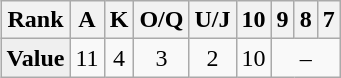<table class="wikitable" align="right">
<tr>
<th>Rank</th>
<th>A</th>
<th>K</th>
<th>O/Q</th>
<th>U/J</th>
<th>10</th>
<th>9</th>
<th>8</th>
<th>7</th>
</tr>
<tr align="center">
<td style="background:#efefef;"><strong>Value</strong></td>
<td>11</td>
<td>4</td>
<td>3</td>
<td>2</td>
<td>10</td>
<td colspan=3>–</td>
</tr>
</table>
